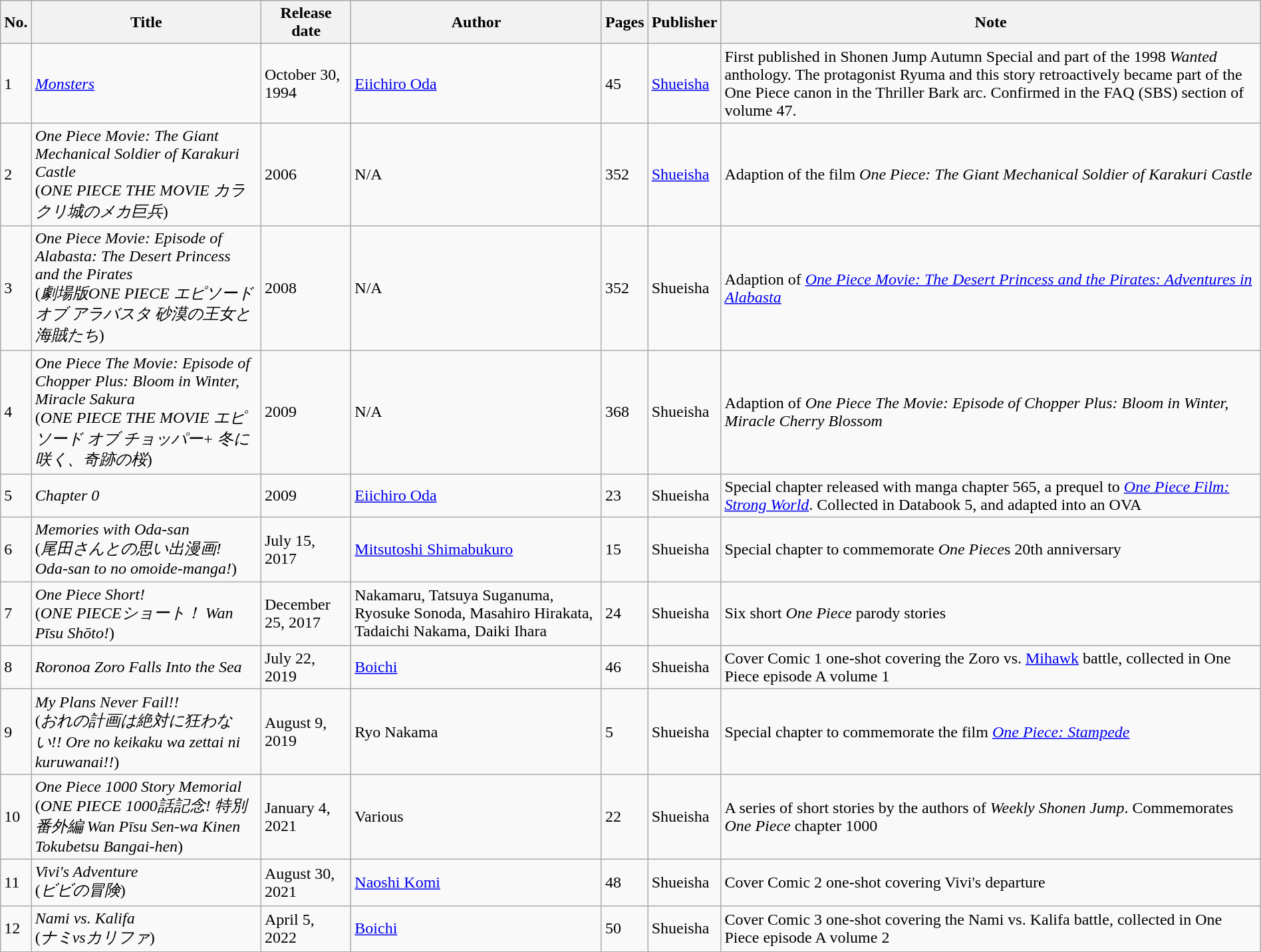<table class="wikitable" style="width:100%;" style="font-size: 100%;">
<tr style="text-align:center;">
<th>No.</th>
<th>Title</th>
<th>Release date</th>
<th>Author</th>
<th>Pages</th>
<th>Publisher</th>
<th>Note</th>
</tr>
<tr>
<td>1</td>
<td><em><a href='#'>Monsters</a></em></td>
<td>October 30, 1994</td>
<td><a href='#'>Eiichiro Oda</a></td>
<td>45</td>
<td><a href='#'>Shueisha</a></td>
<td>First published in Shonen Jump Autumn Special and part of the 1998 <em>Wanted</em> anthology. The protagonist Ryuma and this story retroactively became part of the One Piece canon in the Thriller Bark arc. Confirmed in the FAQ (SBS) section of volume 47.</td>
</tr>
<tr>
<td>2</td>
<td><em>One Piece Movie: The Giant Mechanical Soldier of Karakuri Castle</em><br>(<em>ONE PIECE THE MOVIE カラクリ城のメカ巨兵</em>)</td>
<td>2006</td>
<td>N/A</td>
<td>352</td>
<td><a href='#'>Shueisha</a></td>
<td>Adaption of the film <em>One Piece: The Giant Mechanical Soldier of Karakuri Castle</em></td>
</tr>
<tr>
<td>3</td>
<td><em>One Piece Movie: Episode of Alabasta: The Desert Princess and the Pirates</em><br>(<em>劇場版ONE PIECE エピソード オブ アラバスタ 砂漠の王女と海賊たち</em>)</td>
<td>2008</td>
<td>N/A</td>
<td>352</td>
<td>Shueisha</td>
<td>Adaption of <em><a href='#'>One Piece Movie: The Desert Princess and the Pirates: Adventures in Alabasta</a></em></td>
</tr>
<tr>
<td>4</td>
<td><em>One Piece The Movie: Episode of Chopper Plus: Bloom in Winter, Miracle Sakura</em><br>(<em>ONE PIECE THE MOVIE エピソード オブ チョッパー+ 冬に咲く、奇跡の桜</em>)</td>
<td>2009</td>
<td>N/A</td>
<td>368</td>
<td>Shueisha</td>
<td>Adaption of <em>One Piece The Movie: Episode of Chopper Plus: Bloom in Winter, Miracle Cherry Blossom</em></td>
</tr>
<tr>
<td>5</td>
<td><em>Chapter 0</em></td>
<td>2009</td>
<td><a href='#'>Eiichiro Oda</a></td>
<td>23</td>
<td>Shueisha</td>
<td>Special chapter released with manga chapter 565, a prequel to <em><a href='#'>One Piece Film: Strong World</a></em>. Collected in Databook 5, and adapted into an OVA</td>
</tr>
<tr>
<td>6</td>
<td><em>Memories with Oda-san</em><br>(<em>尾田さんとの思い出漫画! Oda-san to no omoide-manga!</em>)</td>
<td>July 15, 2017</td>
<td><a href='#'>Mitsutoshi Shimabukuro</a></td>
<td>15</td>
<td>Shueisha</td>
<td>Special chapter to commemorate <em>One Piece</em>s 20th anniversary</td>
</tr>
<tr>
<td>7</td>
<td><em>One Piece Short!</em><br>(<em>ONE PIECEショート！ Wan Pīsu Shōto!</em>)</td>
<td>December 25, 2017</td>
<td>Nakamaru, Tatsuya Suganuma, Ryosuke Sonoda, Masahiro Hirakata, Tadaichi Nakama, Daiki Ihara</td>
<td>24</td>
<td>Shueisha</td>
<td>Six short <em>One Piece</em> parody stories</td>
</tr>
<tr>
<td>8</td>
<td><em>Roronoa Zoro Falls Into the Sea</em></td>
<td>July 22, 2019</td>
<td><a href='#'>Boichi</a></td>
<td>46</td>
<td>Shueisha</td>
<td>Cover Comic 1 one-shot covering the Zoro vs. <a href='#'>Mihawk</a> battle, collected in One Piece episode A volume 1</td>
</tr>
<tr>
<td>9</td>
<td><em>My Plans Never Fail!!</em><br>(<em>おれの計画は絶対に狂わない!! Ore no keikaku wa zettai ni kuruwanai!!</em>)</td>
<td>August 9, 2019</td>
<td>Ryo Nakama</td>
<td>5</td>
<td>Shueisha</td>
<td>Special chapter to commemorate the film <em><a href='#'>One Piece: Stampede</a></em></td>
</tr>
<tr>
<td>10</td>
<td><em>One Piece 1000 Story Memorial</em><br>(<em>ONE PIECE 1000話記念! 特別番外編 Wan Pīsu Sen-wa Kinen Tokubetsu Bangai-hen</em>)</td>
<td>January 4, 2021</td>
<td>Various</td>
<td>22</td>
<td>Shueisha</td>
<td>A series of short stories by the authors of <em>Weekly Shonen Jump</em>. Commemorates <em>One Piece</em> chapter 1000</td>
</tr>
<tr>
<td>11</td>
<td><em>Vivi's Adventure</em><br>(<em>ビビの冒険</em>)</td>
<td>August 30, 2021</td>
<td><a href='#'>Naoshi Komi</a></td>
<td>48</td>
<td>Shueisha</td>
<td>Cover Comic 2 one-shot covering Vivi's departure</td>
</tr>
<tr>
<td>12</td>
<td><em>Nami vs. Kalifa</em><br>(<em>ナミvsカリファ</em>)</td>
<td>April 5, 2022</td>
<td><a href='#'>Boichi</a></td>
<td>50</td>
<td>Shueisha</td>
<td>Cover Comic 3 one-shot covering the Nami vs. Kalifa battle, collected in One Piece episode A volume 2</td>
</tr>
</table>
